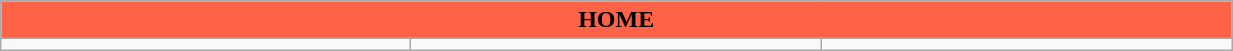<table class="wikitable collapsible collapsed" style="width:65%">
<tr>
<th colspan=6 ! style="color:black; background:tomato">HOME</th>
</tr>
<tr>
<td></td>
<td></td>
<td></td>
</tr>
</table>
